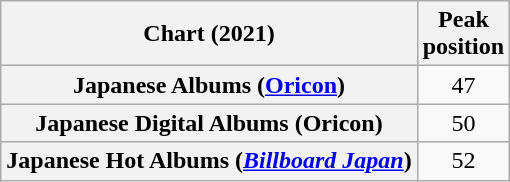<table class="wikitable sortable plainrowheaders">
<tr>
<th>Chart (2021)</th>
<th>Peak<br>position</th>
</tr>
<tr>
<th scope="row">Japanese Albums (<a href='#'>Oricon</a>)</th>
<td align="center">47</td>
</tr>
<tr>
<th scope="row">Japanese Digital Albums (Oricon)</th>
<td align="center">50</td>
</tr>
<tr>
<th scope="row">Japanese Hot Albums (<em><a href='#'>Billboard Japan</a></em>)</th>
<td align="center">52</td>
</tr>
</table>
